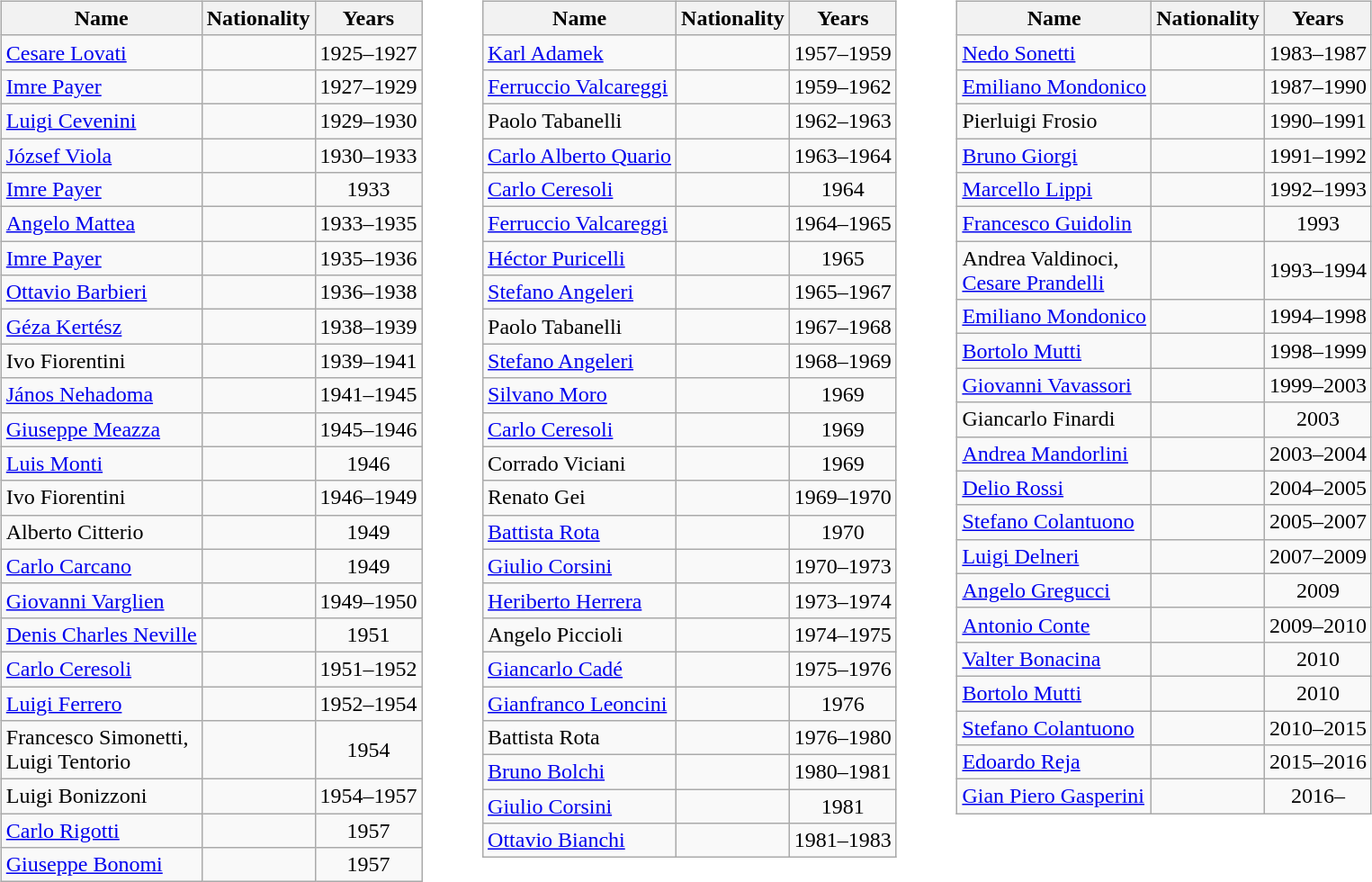<table>
<tr>
<td width="20"> </td>
<td valign="top"><br><table class="wikitable" style="text-align: center">
<tr>
<th>Name</th>
<th>Nationality</th>
<th>Years</th>
</tr>
<tr>
<td align=left><a href='#'>Cesare Lovati</a></td>
<td></td>
<td>1925–1927</td>
</tr>
<tr>
<td align=left><a href='#'>Imre Payer</a></td>
<td></td>
<td>1927–1929</td>
</tr>
<tr>
<td align=left><a href='#'>Luigi Cevenini</a></td>
<td></td>
<td>1929–1930</td>
</tr>
<tr>
<td align=left><a href='#'>József Viola</a></td>
<td></td>
<td>1930–1933</td>
</tr>
<tr>
<td align=left><a href='#'>Imre Payer</a></td>
<td></td>
<td>1933</td>
</tr>
<tr>
<td align=left><a href='#'>Angelo Mattea</a></td>
<td></td>
<td>1933–1935</td>
</tr>
<tr>
<td align=left><a href='#'>Imre Payer</a></td>
<td></td>
<td>1935–1936</td>
</tr>
<tr>
<td align=left><a href='#'>Ottavio Barbieri</a></td>
<td></td>
<td>1936–1938</td>
</tr>
<tr>
<td align=left><a href='#'>Géza Kertész</a></td>
<td></td>
<td>1938–1939</td>
</tr>
<tr>
<td align=left>Ivo Fiorentini</td>
<td></td>
<td>1939–1941</td>
</tr>
<tr>
<td align=left><a href='#'>János Nehadoma</a></td>
<td></td>
<td>1941–1945</td>
</tr>
<tr>
<td align=left><a href='#'>Giuseppe Meazza</a></td>
<td></td>
<td>1945–1946</td>
</tr>
<tr>
<td align=left><a href='#'>Luis Monti</a></td>
<td></td>
<td>1946</td>
</tr>
<tr>
<td align=left>Ivo Fiorentini</td>
<td></td>
<td>1946–1949</td>
</tr>
<tr>
<td align=left>Alberto Citterio</td>
<td></td>
<td>1949</td>
</tr>
<tr>
<td align=left><a href='#'>Carlo Carcano</a></td>
<td></td>
<td>1949</td>
</tr>
<tr>
<td align=left><a href='#'>Giovanni Varglien</a></td>
<td></td>
<td>1949–1950</td>
</tr>
<tr>
<td align=left><a href='#'>Denis Charles Neville</a></td>
<td></td>
<td>1951</td>
</tr>
<tr>
<td align=left><a href='#'>Carlo Ceresoli</a></td>
<td></td>
<td>1951–1952</td>
</tr>
<tr>
<td align=left><a href='#'>Luigi Ferrero</a></td>
<td></td>
<td>1952–1954</td>
</tr>
<tr>
<td align=left>Francesco Simonetti,<br>Luigi Tentorio</td>
<td><br></td>
<td>1954</td>
</tr>
<tr>
<td align=left>Luigi Bonizzoni</td>
<td></td>
<td>1954–1957</td>
</tr>
<tr>
<td align=left><a href='#'>Carlo Rigotti</a></td>
<td></td>
<td>1957</td>
</tr>
<tr>
<td align=left><a href='#'>Giuseppe Bonomi</a></td>
<td></td>
<td>1957</td>
</tr>
</table>
</td>
<td width="20"> </td>
<td valign="top"><br><table class="wikitable" style="text-align: center">
<tr>
<th>Name</th>
<th>Nationality</th>
<th>Years</th>
</tr>
<tr>
<td align=left><a href='#'>Karl Adamek</a></td>
<td></td>
<td>1957–1959</td>
</tr>
<tr>
<td align=left><a href='#'>Ferruccio Valcareggi</a></td>
<td></td>
<td>1959–1962</td>
</tr>
<tr>
<td align=left>Paolo Tabanelli</td>
<td></td>
<td>1962–1963</td>
</tr>
<tr>
<td align=left><a href='#'>Carlo Alberto Quario</a></td>
<td></td>
<td>1963–1964</td>
</tr>
<tr>
<td align=left><a href='#'>Carlo Ceresoli</a></td>
<td></td>
<td>1964</td>
</tr>
<tr>
<td align=left><a href='#'>Ferruccio Valcareggi</a></td>
<td></td>
<td>1964–1965</td>
</tr>
<tr>
<td align=left><a href='#'>Héctor Puricelli</a></td>
<td></td>
<td>1965</td>
</tr>
<tr>
<td align=left><a href='#'>Stefano Angeleri</a></td>
<td></td>
<td>1965–1967</td>
</tr>
<tr>
<td align=left>Paolo Tabanelli</td>
<td></td>
<td>1967–1968</td>
</tr>
<tr>
<td align=left><a href='#'>Stefano Angeleri</a></td>
<td></td>
<td>1968–1969</td>
</tr>
<tr>
<td align=left><a href='#'>Silvano Moro</a></td>
<td></td>
<td>1969</td>
</tr>
<tr>
<td align=left><a href='#'>Carlo Ceresoli</a></td>
<td></td>
<td>1969</td>
</tr>
<tr>
<td align=left>Corrado Viciani</td>
<td></td>
<td>1969</td>
</tr>
<tr>
<td align=left>Renato Gei</td>
<td></td>
<td>1969–1970</td>
</tr>
<tr>
<td align=left><a href='#'>Battista Rota</a></td>
<td></td>
<td>1970</td>
</tr>
<tr>
<td align=left><a href='#'>Giulio Corsini</a></td>
<td></td>
<td>1970–1973</td>
</tr>
<tr>
<td align=left><a href='#'>Heriberto Herrera</a></td>
<td></td>
<td>1973–1974</td>
</tr>
<tr>
<td align=left>Angelo Piccioli</td>
<td></td>
<td>1974–1975</td>
</tr>
<tr>
<td align=left><a href='#'>Giancarlo Cadé</a></td>
<td></td>
<td>1975–1976</td>
</tr>
<tr>
<td align=left><a href='#'>Gianfranco Leoncini</a></td>
<td></td>
<td>1976</td>
</tr>
<tr>
<td align=left>Battista Rota</td>
<td></td>
<td>1976–1980</td>
</tr>
<tr>
<td align=left><a href='#'>Bruno Bolchi</a></td>
<td></td>
<td>1980–1981</td>
</tr>
<tr>
<td align=left><a href='#'>Giulio Corsini</a></td>
<td></td>
<td>1981</td>
</tr>
<tr>
<td align=left><a href='#'>Ottavio Bianchi</a></td>
<td></td>
<td>1981–1983</td>
</tr>
</table>
</td>
<td width="20"> </td>
<td valign="top"><br><table class="wikitable" style="text-align: center">
<tr>
<th>Name</th>
<th>Nationality</th>
<th>Years</th>
</tr>
<tr>
<td align=left><a href='#'>Nedo Sonetti</a></td>
<td></td>
<td>1983–1987</td>
</tr>
<tr>
<td align=left><a href='#'>Emiliano Mondonico</a></td>
<td></td>
<td>1987–1990</td>
</tr>
<tr>
<td align=left>Pierluigi Frosio</td>
<td></td>
<td>1990–1991</td>
</tr>
<tr>
<td align=left><a href='#'>Bruno Giorgi</a></td>
<td></td>
<td>1991–1992</td>
</tr>
<tr>
<td align=left><a href='#'>Marcello Lippi</a></td>
<td></td>
<td>1992–1993</td>
</tr>
<tr>
<td align=left><a href='#'>Francesco Guidolin</a></td>
<td></td>
<td>1993</td>
</tr>
<tr>
<td align=left>Andrea Valdinoci,<br><a href='#'>Cesare Prandelli</a></td>
<td><br></td>
<td>1993–1994</td>
</tr>
<tr>
<td align=left><a href='#'>Emiliano Mondonico</a></td>
<td></td>
<td>1994–1998</td>
</tr>
<tr>
<td align=left><a href='#'>Bortolo Mutti</a></td>
<td></td>
<td>1998–1999</td>
</tr>
<tr>
<td align=left><a href='#'>Giovanni Vavassori</a></td>
<td></td>
<td>1999–2003</td>
</tr>
<tr>
<td align=left>Giancarlo Finardi</td>
<td></td>
<td>2003</td>
</tr>
<tr>
<td align=left><a href='#'>Andrea Mandorlini</a></td>
<td></td>
<td>2003–2004</td>
</tr>
<tr>
<td align=left><a href='#'>Delio Rossi</a></td>
<td></td>
<td>2004–2005</td>
</tr>
<tr>
<td align=left><a href='#'>Stefano Colantuono</a></td>
<td></td>
<td>2005–2007</td>
</tr>
<tr>
<td align=left><a href='#'>Luigi Delneri</a></td>
<td></td>
<td>2007–2009</td>
</tr>
<tr>
<td align=left><a href='#'>Angelo Gregucci</a></td>
<td></td>
<td>2009</td>
</tr>
<tr>
<td align=left><a href='#'>Antonio Conte</a></td>
<td></td>
<td>2009–2010</td>
</tr>
<tr>
<td align=left><a href='#'>Valter Bonacina</a></td>
<td></td>
<td>2010</td>
</tr>
<tr>
<td align=left><a href='#'>Bortolo Mutti</a></td>
<td></td>
<td>2010</td>
</tr>
<tr>
<td align=left><a href='#'>Stefano Colantuono</a></td>
<td></td>
<td>2010–2015</td>
</tr>
<tr>
<td align=left><a href='#'>Edoardo Reja</a></td>
<td></td>
<td>2015–2016</td>
</tr>
<tr>
<td align=left><a href='#'>Gian Piero Gasperini</a></td>
<td></td>
<td>2016–</td>
</tr>
</table>
</td>
</tr>
</table>
